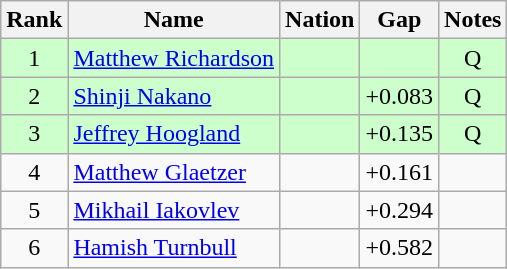<table class="wikitable sortable" style="text-align:center">
<tr>
<th>Rank</th>
<th>Name</th>
<th>Nation</th>
<th>Gap</th>
<th>Notes</th>
</tr>
<tr bgcolor=ccffcc>
<td>1</td>
<td align=left><a href='#'>Matthew Richardson</a></td>
<td align=left></td>
<td></td>
<td>Q</td>
</tr>
<tr bgcolor=ccffcc>
<td>2</td>
<td align=left><a href='#'>Shinji Nakano</a></td>
<td align=left></td>
<td>+0.083</td>
<td>Q</td>
</tr>
<tr bgcolor=ccffcc>
<td>3</td>
<td align=left><a href='#'>Jeffrey Hoogland</a></td>
<td align=left></td>
<td>+0.135</td>
<td>Q</td>
</tr>
<tr>
<td>4</td>
<td align=left><a href='#'>Matthew Glaetzer</a></td>
<td align=left></td>
<td>+0.161</td>
<td></td>
</tr>
<tr>
<td>5</td>
<td align=left><a href='#'>Mikhail Iakovlev</a></td>
<td align=left></td>
<td>+0.294</td>
<td></td>
</tr>
<tr>
<td>6</td>
<td align=left><a href='#'>Hamish Turnbull</a></td>
<td align=left></td>
<td>+0.582</td>
<td></td>
</tr>
</table>
